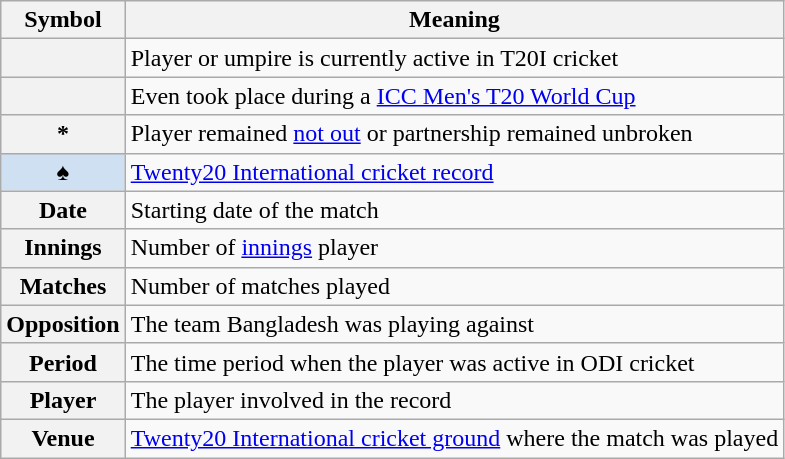<table class="wikitable plainrowheaders">
<tr>
<th scope=col>Symbol</th>
<th scope=col>Meaning</th>
</tr>
<tr>
<th scope=row></th>
<td>Player or umpire is currently active in T20I cricket</td>
</tr>
<tr>
<th scope=row></th>
<td>Even took place during a <a href='#'>ICC Men's T20 World Cup</a></td>
</tr>
<tr>
<th scope=row>*</th>
<td>Player remained <a href='#'>not out</a> or partnership remained unbroken</td>
</tr>
<tr>
<th scope=row style=background:#cee0f2;>♠</th>
<td><a href='#'>Twenty20 International cricket record</a></td>
</tr>
<tr>
<th scope=row>Date</th>
<td>Starting date of the match</td>
</tr>
<tr>
<th scope=row>Innings</th>
<td>Number of <a href='#'>innings</a> player</td>
</tr>
<tr>
<th scope=row>Matches</th>
<td>Number of matches played</td>
</tr>
<tr>
<th scope=row>Opposition</th>
<td>The team Bangladesh was playing against</td>
</tr>
<tr>
<th scope=row>Period</th>
<td>The time period when the player was active in ODI cricket</td>
</tr>
<tr>
<th scope=row>Player</th>
<td>The player involved in the record</td>
</tr>
<tr>
<th scope=row>Venue</th>
<td><a href='#'>Twenty20 International cricket ground</a> where the match was played</td>
</tr>
</table>
